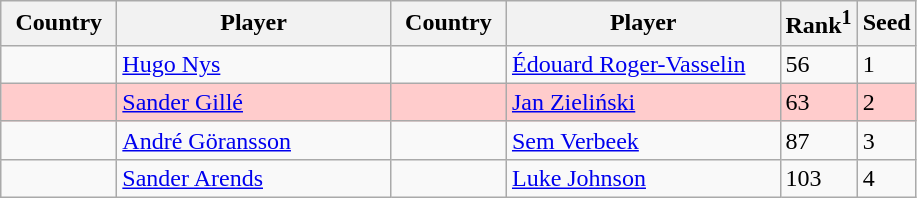<table class="sortable wikitable">
<tr>
<th width="70">Country</th>
<th width="175">Player</th>
<th width="70">Country</th>
<th width="175">Player</th>
<th>Rank<sup>1</sup></th>
<th>Seed</th>
</tr>
<tr>
<td></td>
<td><a href='#'>Hugo Nys</a></td>
<td></td>
<td><a href='#'>Édouard Roger-Vasselin</a></td>
<td>56</td>
<td>1</td>
</tr>
<tr bgcolor=#fcc>
<td></td>
<td><a href='#'>Sander Gillé</a></td>
<td></td>
<td><a href='#'>Jan Zieliński</a></td>
<td>63</td>
<td>2</td>
</tr>
<tr>
<td></td>
<td><a href='#'>André Göransson</a></td>
<td></td>
<td><a href='#'>Sem Verbeek</a></td>
<td>87</td>
<td>3</td>
</tr>
<tr>
<td></td>
<td><a href='#'>Sander Arends</a></td>
<td></td>
<td><a href='#'>Luke Johnson</a></td>
<td>103</td>
<td>4</td>
</tr>
</table>
